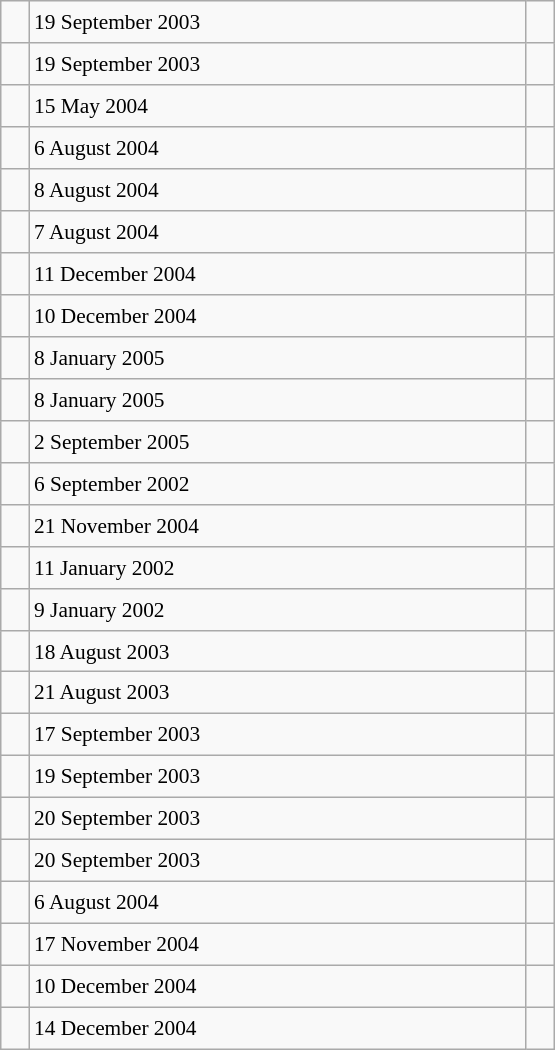<table class="wikitable" style="font-size: 89%; float: left; width: 26em; margin-right: 1em; height: 700px">
<tr>
<td></td>
<td>19 September 2003</td>
<td></td>
</tr>
<tr>
<td></td>
<td>19 September 2003</td>
<td></td>
</tr>
<tr>
<td></td>
<td>15 May 2004</td>
<td></td>
</tr>
<tr>
<td></td>
<td>6 August 2004</td>
<td></td>
</tr>
<tr>
<td></td>
<td>8 August 2004</td>
<td></td>
</tr>
<tr>
<td></td>
<td>7 August 2004</td>
<td></td>
</tr>
<tr>
<td></td>
<td>11 December 2004</td>
<td></td>
</tr>
<tr>
<td></td>
<td>10 December 2004</td>
<td></td>
</tr>
<tr>
<td></td>
<td>8 January 2005</td>
<td></td>
</tr>
<tr>
<td></td>
<td>8 January 2005</td>
<td></td>
</tr>
<tr>
<td></td>
<td>2 September 2005</td>
<td></td>
</tr>
<tr>
<td></td>
<td>6 September 2002</td>
<td></td>
</tr>
<tr>
<td></td>
<td>21 November 2004</td>
<td></td>
</tr>
<tr>
<td></td>
<td>11 January 2002</td>
<td></td>
</tr>
<tr>
<td></td>
<td>9 January 2002</td>
<td></td>
</tr>
<tr>
<td></td>
<td>18 August 2003</td>
<td></td>
</tr>
<tr>
<td></td>
<td>21 August 2003</td>
<td></td>
</tr>
<tr>
<td></td>
<td>17 September 2003</td>
<td></td>
</tr>
<tr>
<td></td>
<td>19 September 2003</td>
<td></td>
</tr>
<tr>
<td></td>
<td>20 September 2003</td>
<td></td>
</tr>
<tr>
<td></td>
<td>20 September 2003</td>
<td></td>
</tr>
<tr>
<td></td>
<td>6 August 2004</td>
<td></td>
</tr>
<tr>
<td></td>
<td>17 November 2004</td>
<td></td>
</tr>
<tr>
<td></td>
<td>10 December 2004</td>
<td></td>
</tr>
<tr>
<td></td>
<td>14 December 2004</td>
<td></td>
</tr>
</table>
